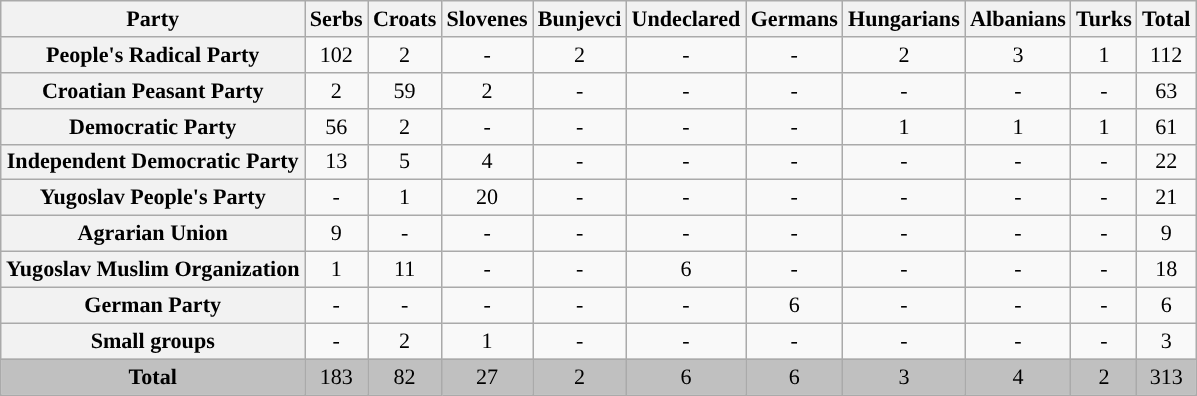<table class="wikitable" style="text-align:center; font-size:92%;">
<tr>
<th>Party</th>
<th>Serbs</th>
<th>Croats</th>
<th>Slovenes</th>
<th>Bunjevci</th>
<th>Undeclared</th>
<th>Germans</th>
<th>Hungarians</th>
<th>Albanians</th>
<th>Turks</th>
<th>Total</th>
</tr>
<tr>
<th>People's Radical Party</th>
<td>102</td>
<td>2</td>
<td>-</td>
<td>2</td>
<td>-</td>
<td>-</td>
<td>2</td>
<td>3</td>
<td>1</td>
<td>112</td>
</tr>
<tr>
<th>Croatian Peasant Party</th>
<td>2</td>
<td>59</td>
<td>2</td>
<td>-</td>
<td>-</td>
<td>-</td>
<td>-</td>
<td>-</td>
<td>-</td>
<td>63</td>
</tr>
<tr>
<th>Democratic Party</th>
<td>56</td>
<td>2</td>
<td>-</td>
<td>-</td>
<td>-</td>
<td>-</td>
<td>1</td>
<td>1</td>
<td>1</td>
<td>61</td>
</tr>
<tr>
<th>Independent Democratic Party</th>
<td>13</td>
<td>5</td>
<td>4</td>
<td>-</td>
<td>-</td>
<td>-</td>
<td>-</td>
<td>-</td>
<td>-</td>
<td>22</td>
</tr>
<tr>
<th>Yugoslav People's Party</th>
<td>-</td>
<td>1</td>
<td>20</td>
<td>-</td>
<td>-</td>
<td>-</td>
<td>-</td>
<td>-</td>
<td>-</td>
<td>21</td>
</tr>
<tr>
<th>Agrarian Union</th>
<td>9</td>
<td>-</td>
<td>-</td>
<td>-</td>
<td>-</td>
<td>-</td>
<td>-</td>
<td>-</td>
<td>-</td>
<td>9</td>
</tr>
<tr>
<th>Yugoslav Muslim Organization</th>
<td>1</td>
<td>11</td>
<td>-</td>
<td>-</td>
<td>6</td>
<td>-</td>
<td>-</td>
<td>-</td>
<td>-</td>
<td>18</td>
</tr>
<tr>
<th>German Party</th>
<td>-</td>
<td>-</td>
<td>-</td>
<td>-</td>
<td>-</td>
<td>6</td>
<td>-</td>
<td>-</td>
<td>-</td>
<td>6</td>
</tr>
<tr>
<th>Small groups</th>
<td>-</td>
<td>2</td>
<td>1</td>
<td>-</td>
<td>-</td>
<td>-</td>
<td>-</td>
<td>-</td>
<td>-</td>
<td>3</td>
</tr>
<tr>
<th style="background:silver">Total</th>
<td style="background:silver">183</td>
<td style="background:silver">82</td>
<td style="background:silver">27</td>
<td style="background:silver">2</td>
<td style="background:silver">6</td>
<td style="background:silver">6</td>
<td style="background:silver">3</td>
<td style="background:silver">4</td>
<td style="background:silver">2</td>
<td style="background:silver">313</td>
</tr>
</table>
